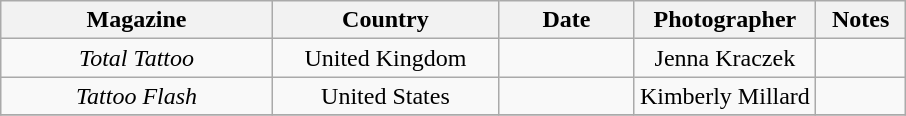<table class="wikitable sortable" style="text-align:center;">
<tr>
<th scope="col" style="width:30%;">Magazine</th>
<th scope="col" style="width:25%;">Country</th>
<th scope="col" style="width:15%;">Date</th>
<th scope="col" style="width:20%;">Photographer</th>
<th scope="col" style="width:10%;">Notes</th>
</tr>
<tr>
<td><em>Total Tattoo</em></td>
<td>United Kingdom</td>
<td></td>
<td>Jenna Kraczek</td>
<td></td>
</tr>
<tr>
<td><em>Tattoo Flash</em></td>
<td>United States</td>
<td></td>
<td>Kimberly Millard</td>
<td></td>
</tr>
<tr>
</tr>
</table>
